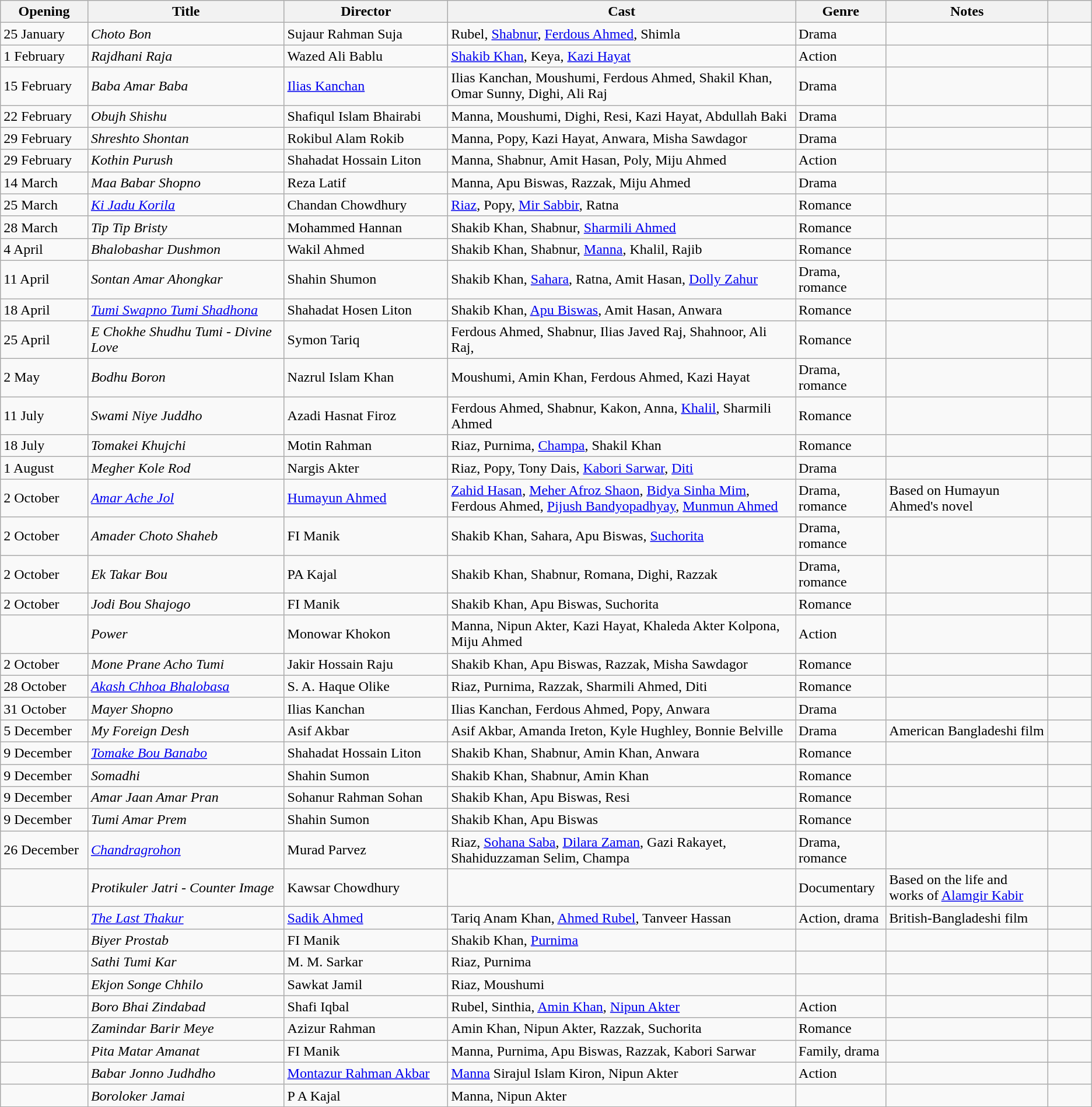<table class="wikitable sortable">
<tr>
<th style="width:8%;">Opening</th>
<th style="width:18%;">Title</th>
<th style="width:15%;">Director</th>
<th>Cast</th>
<th>Genre</th>
<th>Notes</th>
<th style="width:4%;"></th>
</tr>
<tr>
<td>25 January</td>
<td><em>Choto Bon</em></td>
<td>Sujaur Rahman Suja</td>
<td>Rubel, <a href='#'>Shabnur</a>, <a href='#'>Ferdous Ahmed</a>, Shimla</td>
<td>Drama</td>
<td></td>
<td></td>
</tr>
<tr>
<td>1 February</td>
<td><em>Rajdhani Raja</em></td>
<td>Wazed Ali Bablu</td>
<td><a href='#'>Shakib Khan</a>, Keya, <a href='#'>Kazi Hayat</a></td>
<td>Action</td>
<td></td>
<td></td>
</tr>
<tr>
<td>15 February</td>
<td><em>Baba Amar Baba</em></td>
<td><a href='#'>Ilias Kanchan</a></td>
<td>Ilias Kanchan, Moushumi, Ferdous Ahmed, Shakil Khan, Omar Sunny, Dighi, Ali Raj</td>
<td>Drama</td>
<td></td>
<td></td>
</tr>
<tr>
<td>22 February</td>
<td><em>Obujh Shishu</em></td>
<td>Shafiqul Islam Bhairabi</td>
<td>Manna, Moushumi, Dighi, Resi, Kazi Hayat, Abdullah Baki</td>
<td>Drama</td>
<td></td>
<td></td>
</tr>
<tr>
<td>29 February</td>
<td><em>Shreshto Shontan</em></td>
<td>Rokibul Alam Rokib</td>
<td>Manna, Popy, Kazi Hayat, Anwara, Misha Sawdagor</td>
<td>Drama</td>
<td></td>
<td></td>
</tr>
<tr>
<td>29 February</td>
<td><em>Kothin Purush</em></td>
<td>Shahadat Hossain Liton</td>
<td>Manna, Shabnur, Amit Hasan, Poly, Miju Ahmed</td>
<td>Action</td>
<td></td>
<td></td>
</tr>
<tr>
<td>14 March</td>
<td><em>Maa Babar Shopno</em></td>
<td>Reza Latif</td>
<td>Manna, Apu Biswas, Razzak, Miju Ahmed</td>
<td>Drama</td>
<td></td>
<td></td>
</tr>
<tr>
<td>25 March</td>
<td><em><a href='#'>Ki Jadu Korila</a></em></td>
<td>Chandan Chowdhury</td>
<td><a href='#'>Riaz</a>, Popy, <a href='#'>Mir Sabbir</a>, Ratna</td>
<td>Romance</td>
<td></td>
<td></td>
</tr>
<tr>
<td>28 March</td>
<td><em>Tip Tip Bristy</em></td>
<td>Mohammed Hannan</td>
<td>Shakib Khan, Shabnur, <a href='#'>Sharmili Ahmed</a></td>
<td>Romance</td>
<td></td>
<td></td>
</tr>
<tr>
<td>4 April</td>
<td><em>Bhalobashar Dushmon</em></td>
<td>Wakil Ahmed</td>
<td>Shakib Khan, Shabnur, <a href='#'>Manna</a>, Khalil, Rajib</td>
<td>Romance</td>
<td></td>
<td></td>
</tr>
<tr>
<td>11 April</td>
<td><em>Sontan Amar Ahongkar </em></td>
<td>Shahin Shumon</td>
<td>Shakib Khan, <a href='#'>Sahara</a>, Ratna, Amit Hasan, <a href='#'>Dolly Zahur</a></td>
<td>Drama, romance</td>
<td></td>
<td></td>
</tr>
<tr>
<td>18 April</td>
<td><em><a href='#'>Tumi Swapno Tumi Shadhona</a></em></td>
<td>Shahadat Hosen Liton</td>
<td>Shakib Khan, <a href='#'>Apu Biswas</a>, Amit Hasan, Anwara</td>
<td>Romance</td>
<td></td>
<td></td>
</tr>
<tr>
<td>25 April</td>
<td><em>E Chokhe Shudhu Tumi - Divine Love</em></td>
<td>Symon Tariq</td>
<td>Ferdous Ahmed, Shabnur, Ilias Javed Raj, Shahnoor, Ali Raj,</td>
<td>Romance</td>
<td></td>
<td></td>
</tr>
<tr>
<td>2 May</td>
<td><em>Bodhu Boron</em></td>
<td>Nazrul Islam Khan</td>
<td>Moushumi, Amin Khan, Ferdous Ahmed, Kazi Hayat</td>
<td>Drama, romance</td>
<td></td>
<td></td>
</tr>
<tr>
<td>11 July</td>
<td><em>Swami Niye Juddho</em></td>
<td>Azadi Hasnat Firoz</td>
<td>Ferdous Ahmed, Shabnur, Kakon, Anna, <a href='#'>Khalil</a>, Sharmili Ahmed</td>
<td>Romance</td>
<td></td>
<td></td>
</tr>
<tr>
<td>18 July</td>
<td><em>Tomakei Khujchi</em></td>
<td>Motin Rahman</td>
<td>Riaz, Purnima, <a href='#'>Champa</a>, Shakil Khan</td>
<td>Romance</td>
<td></td>
<td></td>
</tr>
<tr>
<td>1 August</td>
<td><em>Megher Kole Rod</em></td>
<td>Nargis Akter</td>
<td>Riaz, Popy, Tony Dais, <a href='#'>Kabori Sarwar</a>, <a href='#'>Diti</a></td>
<td>Drama</td>
<td></td>
<td></td>
</tr>
<tr>
<td>2 October</td>
<td><em><a href='#'>Amar Ache Jol</a></em></td>
<td><a href='#'>Humayun Ahmed</a></td>
<td><a href='#'>Zahid Hasan</a>, <a href='#'>Meher Afroz Shaon</a>, <a href='#'>Bidya Sinha Mim</a>, Ferdous Ahmed, <a href='#'>Pijush Bandyopadhyay</a>, <a href='#'>Munmun Ahmed</a></td>
<td>Drama, romance</td>
<td>Based on Humayun Ahmed's novel</td>
<td></td>
</tr>
<tr>
<td>2 October</td>
<td><em>Amader Choto Shaheb</em></td>
<td>FI Manik</td>
<td>Shakib Khan, Sahara, Apu Biswas, <a href='#'>Suchorita</a></td>
<td>Drama, romance</td>
<td></td>
<td></td>
</tr>
<tr>
<td>2 October</td>
<td><em>Ek Takar Bou</em></td>
<td>PA Kajal</td>
<td>Shakib Khan, Shabnur, Romana, Dighi, Razzak</td>
<td>Drama, romance</td>
<td></td>
<td></td>
</tr>
<tr>
<td>2 October</td>
<td><em>Jodi Bou Shajogo</em></td>
<td>FI Manik</td>
<td>Shakib Khan, Apu Biswas, Suchorita</td>
<td>Romance</td>
<td></td>
<td></td>
</tr>
<tr>
<td></td>
<td><em>Power</em></td>
<td>Monowar Khokon</td>
<td>Manna, Nipun Akter, Kazi Hayat, Khaleda Akter Kolpona, Miju Ahmed</td>
<td>Action</td>
<td></td>
<td></td>
</tr>
<tr>
<td>2 October</td>
<td><em>Mone Prane Acho Tumi</em></td>
<td>Jakir Hossain Raju</td>
<td>Shakib Khan, Apu Biswas, Razzak, Misha Sawdagor</td>
<td>Romance</td>
<td></td>
<td></td>
</tr>
<tr>
<td>28 October</td>
<td><em><a href='#'>Akash Chhoa Bhalobasa</a></em></td>
<td>S. A. Haque Olike</td>
<td>Riaz, Purnima, Razzak, Sharmili Ahmed, Diti</td>
<td>Romance</td>
<td></td>
<td></td>
</tr>
<tr>
<td>31 October</td>
<td><em>Mayer Shopno</em></td>
<td>Ilias Kanchan</td>
<td>Ilias Kanchan, Ferdous Ahmed, Popy, Anwara</td>
<td>Drama</td>
<td></td>
<td></td>
</tr>
<tr>
<td>5 December</td>
<td><em>My Foreign Desh</em></td>
<td>Asif Akbar</td>
<td>Asif Akbar, Amanda Ireton, Kyle Hughley, Bonnie Belville</td>
<td>Drama</td>
<td>American Bangladeshi film</td>
<td></td>
</tr>
<tr>
<td>9 December</td>
<td><em><a href='#'>Tomake Bou Banabo</a></em></td>
<td>Shahadat Hossain Liton</td>
<td>Shakib Khan, Shabnur, Amin Khan, Anwara</td>
<td>Romance</td>
<td></td>
<td></td>
</tr>
<tr>
<td>9 December</td>
<td><em>Somadhi</em></td>
<td>Shahin Sumon</td>
<td>Shakib Khan, Shabnur, Amin Khan</td>
<td>Romance</td>
<td></td>
<td></td>
</tr>
<tr>
<td>9 December</td>
<td><em>Amar Jaan Amar Pran</em></td>
<td>Sohanur Rahman Sohan</td>
<td>Shakib Khan, Apu Biswas, Resi</td>
<td>Romance</td>
<td></td>
<td></td>
</tr>
<tr>
<td>9 December</td>
<td><em>Tumi Amar Prem</em></td>
<td>Shahin Sumon</td>
<td>Shakib Khan, Apu Biswas</td>
<td>Romance</td>
<td></td>
<td></td>
</tr>
<tr>
<td>26 December</td>
<td><em><a href='#'>Chandragrohon</a></em></td>
<td>Murad Parvez</td>
<td>Riaz, <a href='#'>Sohana Saba</a>, <a href='#'>Dilara Zaman</a>, Gazi Rakayet, Shahiduzzaman Selim, Champa</td>
<td>Drama, romance</td>
<td></td>
<td></td>
</tr>
<tr>
<td></td>
<td><em>Protikuler Jatri - Counter Image</em></td>
<td>Kawsar Chowdhury</td>
<td></td>
<td>Documentary</td>
<td>Based on the life and works of <a href='#'>Alamgir Kabir</a></td>
<td></td>
</tr>
<tr>
<td></td>
<td><em><a href='#'>The Last Thakur</a></em></td>
<td><a href='#'>Sadik Ahmed</a></td>
<td>Tariq Anam Khan, <a href='#'>Ahmed Rubel</a>, Tanveer Hassan</td>
<td>Action, drama</td>
<td>British-Bangladeshi film</td>
<td></td>
</tr>
<tr>
<td></td>
<td><em>Biyer Prostab</em></td>
<td>FI Manik</td>
<td>Shakib Khan, <a href='#'>Purnima</a></td>
<td></td>
<td></td>
<td></td>
</tr>
<tr>
<td></td>
<td><em>Sathi Tumi Kar</em></td>
<td>M. M. Sarkar</td>
<td>Riaz, Purnima</td>
<td></td>
<td></td>
<td></td>
</tr>
<tr>
<td></td>
<td><em>Ekjon Songe Chhilo</em></td>
<td>Sawkat Jamil</td>
<td>Riaz, Moushumi</td>
<td></td>
<td></td>
<td></td>
</tr>
<tr>
<td></td>
<td><em>Boro Bhai Zindabad</em></td>
<td>Shafi Iqbal</td>
<td>Rubel, Sinthia, <a href='#'>Amin Khan</a>, <a href='#'>Nipun Akter</a></td>
<td>Action</td>
<td></td>
<td></td>
</tr>
<tr>
<td></td>
<td><em>Zamindar Barir Meye</em></td>
<td>Azizur Rahman</td>
<td>Amin Khan, Nipun Akter, Razzak, Suchorita</td>
<td>Romance</td>
<td></td>
<td></td>
</tr>
<tr>
<td></td>
<td><em>Pita Matar Amanat</em></td>
<td>FI Manik</td>
<td>Manna, Purnima, Apu Biswas, Razzak, Kabori Sarwar</td>
<td>Family, drama</td>
<td></td>
<td></td>
</tr>
<tr>
<td></td>
<td><em>Babar Jonno Judhdho</em></td>
<td><a href='#'>Montazur Rahman Akbar</a></td>
<td><a href='#'>Manna</a> Sirajul Islam Kiron, Nipun Akter</td>
<td>Action</td>
<td></td>
<td></td>
</tr>
<tr>
<td></td>
<td><em>Boroloker Jamai</em></td>
<td>P A Kajal</td>
<td>Manna, Nipun Akter</td>
<td></td>
<td></td>
<td></td>
</tr>
<tr>
</tr>
</table>
